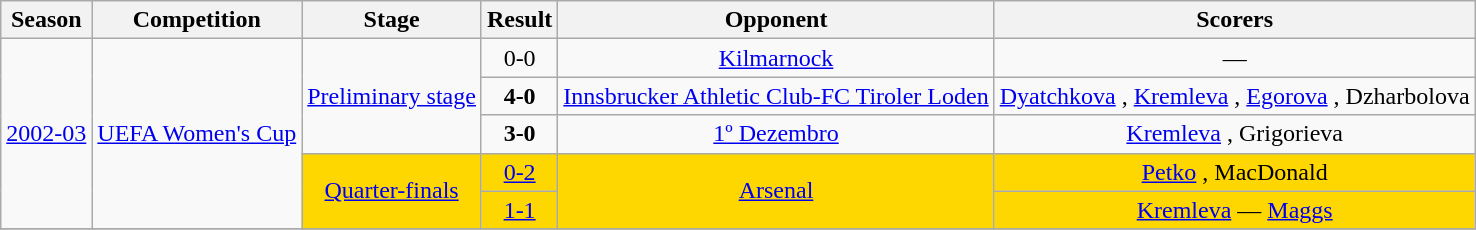<table class="wikitable" style="text-align: center">
<tr>
<th>Season</th>
<th>Competition</th>
<th>Stage</th>
<th>Result</th>
<th>Opponent</th>
<th>Scorers</th>
</tr>
<tr>
<td rowspan="5"><a href='#'>2002-03</a></td>
<td rowspan="5"><a href='#'>UEFA Women's Cup</a><br></td>
<td rowspan="3"><a href='#'>Preliminary stage</a></td>
<td>0-0</td>
<td> <a href='#'>Kilmarnock</a></td>
<td>—</td>
</tr>
<tr>
<td><strong>4-0</strong></td>
<td> <a href='#'>Innsbrucker Athletic Club-FC Tiroler Loden</a></td>
<td><a href='#'>Dyatchkova</a> , <a href='#'>Kremleva</a> , <a href='#'>Egorova</a> , Dzharbolova </td>
</tr>
<tr>
<td><strong>3-0</strong></td>
<td> <a href='#'>1º Dezembro</a></td>
<td><a href='#'>Kremleva</a> , Grigorieva </td>
</tr>
<tr>
<td bgcolor=gold rowspan="2"><a href='#'>Quarter-finals</a></td>
<td bgcolor=gold><a href='#'>0-2</a></td>
<td bgcolor=gold rowspan="2"> <a href='#'>Arsenal</a></td>
<td bgcolor=gold><a href='#'>Petko</a> , MacDonald </td>
</tr>
<tr>
<td bgcolor=gold><a href='#'>1-1</a></td>
<td bgcolor=gold><a href='#'>Kremleva</a>  — <a href='#'>Maggs</a> </td>
</tr>
<tr>
</tr>
</table>
